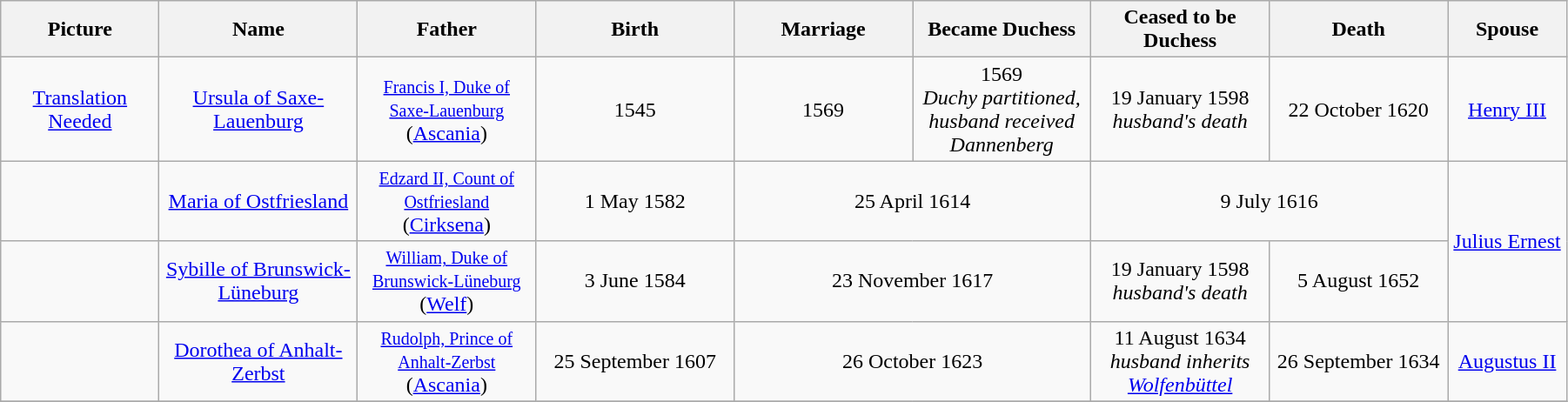<table width=95% class="wikitable">
<tr>
<th width = "8%">Picture</th>
<th width = "10%">Name</th>
<th width = "9%">Father</th>
<th width = "10%">Birth</th>
<th width = "9%">Marriage</th>
<th width = "9%">Became Duchess</th>
<th width = "9%">Ceased to be Duchess</th>
<th width = "9%">Death</th>
<th width = "6%">Spouse</th>
</tr>
<tr>
<td align="center"><a href='#'>Translation Needed</a></td>
<td align="center"><a href='#'>Ursula of Saxe-Lauenburg</a></td>
<td align="center"><small><a href='#'>Francis I, Duke of Saxe-Lauenburg</a></small><br>(<a href='#'>Ascania</a>)</td>
<td align="center">1545</td>
<td align="center">1569</td>
<td align="center">1569<br><em>Duchy partitioned, husband received Dannenberg</em></td>
<td align="center">19 January 1598<br><em>husband's death</em></td>
<td align="center">22 October 1620</td>
<td align="center"><a href='#'>Henry III</a></td>
</tr>
<tr>
<td align="center"></td>
<td align="center"><a href='#'>Maria of Ostfriesland</a></td>
<td align="center"><small><a href='#'>Edzard II, Count of Ostfriesland</a></small><br>(<a href='#'>Cirksena</a>)</td>
<td align="center">1 May 1582</td>
<td align="center" colspan="2">25 April 1614</td>
<td align="center" colspan="2">9 July 1616</td>
<td align="center" rowspan="2"><a href='#'>Julius Ernest</a></td>
</tr>
<tr>
<td align="center"></td>
<td align="center"><a href='#'>Sybille of Brunswick-Lüneburg</a></td>
<td align="center"><small><a href='#'>William, Duke of Brunswick-Lüneburg</a></small><br>(<a href='#'>Welf</a>)</td>
<td align="center">3 June 1584</td>
<td align="center" colspan="2">23 November 1617</td>
<td align="center">19 January 1598<br><em>husband's death</em></td>
<td align="center">5 August 1652</td>
</tr>
<tr>
<td align="center"></td>
<td align="center"><a href='#'>Dorothea of Anhalt-Zerbst</a></td>
<td align="center"><small><a href='#'>Rudolph, Prince of Anhalt-Zerbst</a></small><br>(<a href='#'>Ascania</a>)</td>
<td align="center">25 September 1607</td>
<td align="center" colspan="2">26 October 1623</td>
<td align="center">11 August 1634<br><em>husband inherits <a href='#'>Wolfenbüttel</a></em></td>
<td align="center">26 September 1634</td>
<td align="center"><a href='#'>Augustus II</a></td>
</tr>
<tr>
</tr>
</table>
